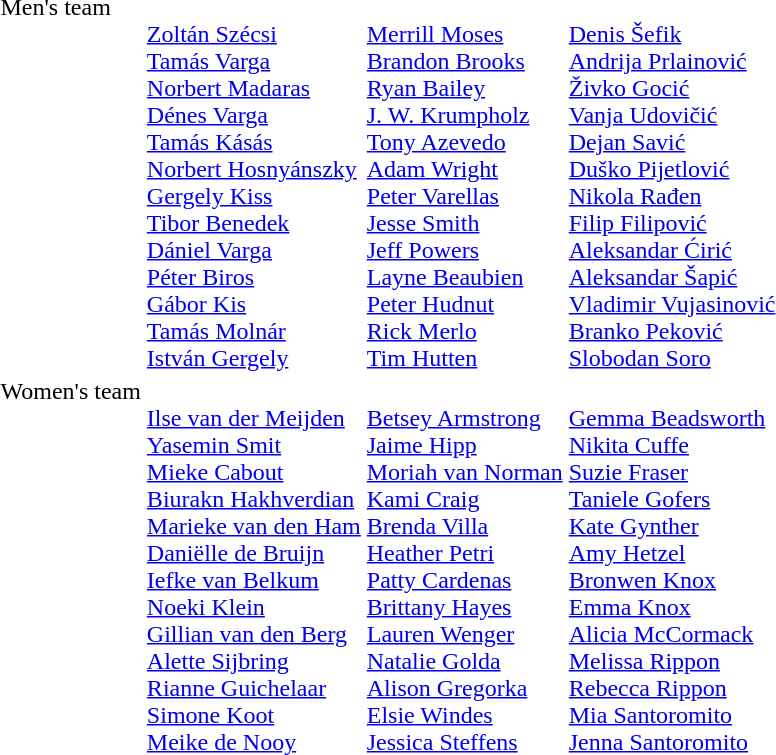<table>
<tr valign="top">
<td>Men's team<br></td>
<td><br><a href='#'>Zoltán Szécsi</a><br><a href='#'>Tamás Varga</a><br><a href='#'>Norbert Madaras</a><br><a href='#'>Dénes Varga</a><br><a href='#'>Tamás Kásás</a><br><a href='#'>Norbert Hosnyánszky</a><br><a href='#'>Gergely Kiss</a><br><a href='#'>Tibor Benedek</a><br><a href='#'>Dániel Varga</a><br><a href='#'>Péter Biros</a><br><a href='#'>Gábor Kis</a><br><a href='#'>Tamás Molnár</a><br><a href='#'>István Gergely</a></td>
<td><br><a href='#'>Merrill Moses</a><br><a href='#'>Brandon Brooks</a><br><a href='#'>Ryan Bailey</a><br><a href='#'>J. W. Krumpholz</a><br><a href='#'>Tony Azevedo</a><br><a href='#'>Adam Wright</a><br><a href='#'>Peter Varellas</a><br><a href='#'>Jesse Smith</a><br><a href='#'>Jeff Powers</a><br><a href='#'>Layne Beaubien</a><br><a href='#'>Peter Hudnut</a><br><a href='#'>Rick Merlo</a><br><a href='#'>Tim Hutten</a></td>
<td><br><a href='#'>Denis Šefik</a><br><a href='#'>Andrija Prlainović</a><br><a href='#'>Živko Gocić</a><br><a href='#'>Vanja Udovičić</a><br><a href='#'>Dejan Savić</a><br><a href='#'>Duško Pijetlović</a><br><a href='#'>Nikola Rađen</a><br><a href='#'>Filip Filipović</a><br><a href='#'>Aleksandar Ćirić</a><br><a href='#'>Aleksandar Šapić</a><br><a href='#'>Vladimir Vujasinović</a><br><a href='#'>Branko Peković</a><br><a href='#'>Slobodan Soro</a></td>
</tr>
<tr valign="top">
<td>Women's team<br></td>
<td><br><a href='#'>Ilse van der Meijden</a><br><a href='#'>Yasemin Smit</a><br><a href='#'>Mieke Cabout</a><br><a href='#'>Biurakn Hakhverdian</a><br><a href='#'>Marieke van den Ham</a><br><a href='#'>Daniëlle de Bruijn</a><br><a href='#'>Iefke van Belkum</a><br><a href='#'>Noeki Klein</a><br><a href='#'>Gillian van den Berg</a><br><a href='#'>Alette Sijbring</a><br><a href='#'>Rianne Guichelaar</a><br><a href='#'>Simone Koot</a><br><a href='#'>Meike de Nooy</a></td>
<td><br><a href='#'>Betsey Armstrong</a><br><a href='#'>Jaime Hipp</a><br><a href='#'>Moriah van Norman</a><br><a href='#'>Kami Craig</a><br><a href='#'>Brenda Villa</a><br><a href='#'>Heather Petri</a><br><a href='#'>Patty Cardenas</a><br><a href='#'>Brittany Hayes</a><br><a href='#'>Lauren Wenger</a><br><a href='#'>Natalie Golda</a><br><a href='#'>Alison Gregorka</a><br><a href='#'>Elsie Windes</a><br><a href='#'>Jessica Steffens</a></td>
<td><br><a href='#'>Gemma Beadsworth</a><br><a href='#'>Nikita Cuffe</a><br><a href='#'>Suzie Fraser</a><br><a href='#'>Taniele Gofers</a><br><a href='#'>Kate Gynther</a><br><a href='#'>Amy Hetzel</a><br><a href='#'>Bronwen Knox</a><br><a href='#'>Emma Knox</a><br><a href='#'>Alicia McCormack</a><br><a href='#'>Melissa Rippon</a><br><a href='#'>Rebecca Rippon</a><br><a href='#'>Mia Santoromito</a><br><a href='#'>Jenna Santoromito</a></td>
</tr>
</table>
